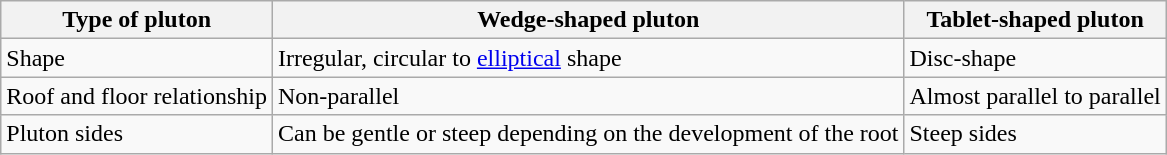<table class="wikitable">
<tr>
<th>Type of pluton</th>
<th>Wedge-shaped pluton</th>
<th>Tablet-shaped pluton</th>
</tr>
<tr>
<td>Shape</td>
<td>Irregular, circular to <a href='#'>elliptical</a> shape</td>
<td>Disc-shape</td>
</tr>
<tr>
<td>Roof and floor relationship</td>
<td>Non-parallel</td>
<td>Almost parallel to parallel</td>
</tr>
<tr>
<td>Pluton sides</td>
<td>Can be gentle or steep depending on the development of the root</td>
<td>Steep sides</td>
</tr>
</table>
